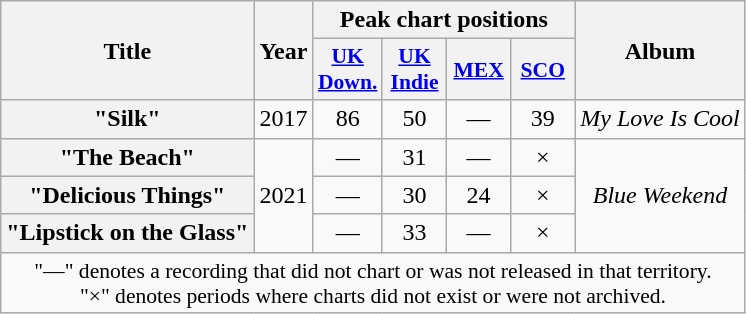<table class="wikitable plainrowheaders" style="text-align:center;">
<tr>
<th scope="col" rowspan="2">Title</th>
<th scope="col" rowspan="2">Year</th>
<th scope="col" colspan="4">Peak chart positions</th>
<th scope="col" rowspan="2">Album</th>
</tr>
<tr>
<th scope="col" style="width:2.5em;font-size:90%;"><a href='#'>UK<br>Down.</a><br></th>
<th scope="col" style="width:2.5em;font-size:90%;"><a href='#'>UK<br>Indie</a><br></th>
<th scope="col" style="width:2.5em;font-size:90%;"><a href='#'>MEX</a><br></th>
<th scope="col" style="width:2.5em;font-size:90%;"><a href='#'>SCO</a><br></th>
</tr>
<tr>
<th scope="row">"Silk"</th>
<td>2017</td>
<td>86</td>
<td>50</td>
<td>—</td>
<td>39</td>
<td><em>My Love Is Cool</em></td>
</tr>
<tr>
<th scope="row">"The Beach"</th>
<td rowspan="3">2021</td>
<td>—</td>
<td>31</td>
<td>—</td>
<td>×</td>
<td rowspan="3"><em>Blue Weekend</em></td>
</tr>
<tr>
<th scope="row">"Delicious Things"</th>
<td>—</td>
<td>30</td>
<td>24</td>
<td>×</td>
</tr>
<tr>
<th scope="row">"Lipstick on the Glass"</th>
<td>—</td>
<td>33</td>
<td>—</td>
<td>×</td>
</tr>
<tr>
<td colspan="12" style="font-size:90%">"—" denotes a recording that did not chart or was not released in that territory.<br>"×" denotes periods where charts did not exist or were not archived.</td>
</tr>
</table>
